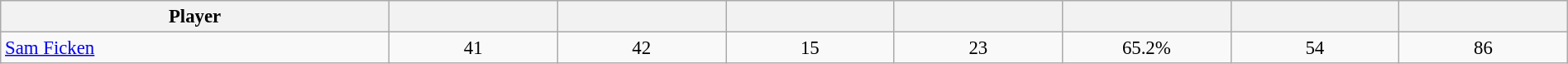<table class="wikitable sortable" style="text-align:center; width:100%; font-size:95%;">
<tr>
<th style="width:15%;">Player</th>
<th style="width:6.5%;"></th>
<th style="width:6.5%;"></th>
<th style="width:6.5%;"></th>
<th style="width:6.5%;"></th>
<th style="width:6.5%;"></th>
<th style="width:6.5%;"></th>
<th style="width:6.5%;"></th>
</tr>
<tr>
<td align=left><a href='#'>Sam Ficken</a></td>
<td>41</td>
<td>42</td>
<td>15</td>
<td>23</td>
<td>65.2%</td>
<td>54</td>
<td>86</td>
</tr>
</table>
